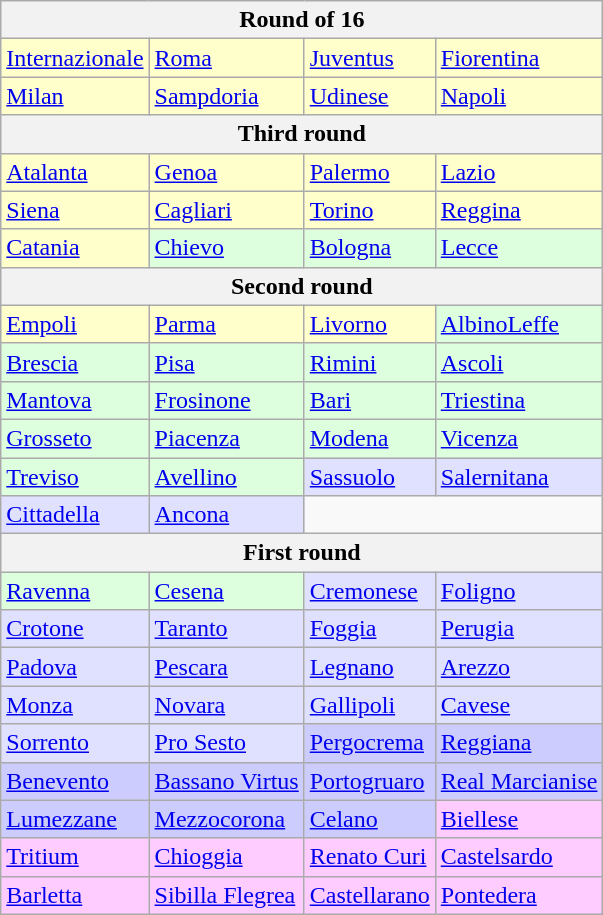<table class="wikitable">
<tr>
<th colspan="4">Round of 16</th>
</tr>
<tr style="background:#ffc;">
<td><a href='#'>Internazionale</a></td>
<td><a href='#'>Roma</a></td>
<td><a href='#'>Juventus</a></td>
<td><a href='#'>Fiorentina</a></td>
</tr>
<tr style="background:#ffc;">
<td><a href='#'>Milan</a></td>
<td><a href='#'>Sampdoria</a></td>
<td><a href='#'>Udinese</a></td>
<td><a href='#'>Napoli</a></td>
</tr>
<tr>
<th colspan="4">Third round</th>
</tr>
<tr style="background:#ffc;">
<td><a href='#'>Atalanta</a></td>
<td><a href='#'>Genoa</a></td>
<td><a href='#'>Palermo</a></td>
<td><a href='#'>Lazio</a></td>
</tr>
<tr style="background:#ffc;">
<td><a href='#'>Siena</a></td>
<td><a href='#'>Cagliari</a></td>
<td><a href='#'>Torino</a></td>
<td><a href='#'>Reggina</a></td>
</tr>
<tr style="background:#dfd;">
<td style="background:#ffc;"><a href='#'>Catania</a></td>
<td><a href='#'>Chievo</a></td>
<td><a href='#'>Bologna</a></td>
<td><a href='#'>Lecce</a></td>
</tr>
<tr>
<th colspan="4">Second round</th>
</tr>
<tr style="background:#ffc;">
<td><a href='#'>Empoli</a></td>
<td><a href='#'>Parma</a></td>
<td><a href='#'>Livorno</a></td>
<td style="background:#dfd;"><a href='#'>AlbinoLeffe</a></td>
</tr>
<tr style="background:#dfd;">
<td><a href='#'>Brescia</a></td>
<td><a href='#'>Pisa</a></td>
<td><a href='#'>Rimini</a></td>
<td><a href='#'>Ascoli</a></td>
</tr>
<tr style="background:#dfd;">
<td><a href='#'>Mantova</a></td>
<td><a href='#'>Frosinone</a></td>
<td><a href='#'>Bari</a></td>
<td><a href='#'>Triestina</a></td>
</tr>
<tr style="background:#dfd;">
<td><a href='#'>Grosseto</a></td>
<td><a href='#'>Piacenza</a></td>
<td><a href='#'>Modena</a></td>
<td><a href='#'>Vicenza</a></td>
</tr>
<tr style="background:#dfd;">
<td><a href='#'>Treviso</a></td>
<td><a href='#'>Avellino</a></td>
<td style="background: #e0e0ff;"><a href='#'>Sassuolo</a></td>
<td style="background: #e0e0ff;"><a href='#'>Salernitana</a></td>
</tr>
<tr>
<td style="background: #e0e0ff;"><a href='#'>Cittadella</a></td>
<td style="background: #e0e0ff;"><a href='#'>Ancona</a></td>
<td colspan="2"></td>
</tr>
<tr>
<th colspan="4">First round</th>
</tr>
<tr style="background: #e0e0ff;">
<td style="background:#dfd;"><a href='#'>Ravenna</a></td>
<td style="background:#dfd;"><a href='#'>Cesena</a></td>
<td><a href='#'>Cremonese</a></td>
<td><a href='#'>Foligno</a></td>
</tr>
<tr style="background: #e0e0ff;">
<td><a href='#'>Crotone</a></td>
<td><a href='#'>Taranto</a></td>
<td><a href='#'>Foggia</a></td>
<td><a href='#'>Perugia</a></td>
</tr>
<tr style="background: #e0e0ff;">
<td><a href='#'>Padova</a></td>
<td><a href='#'>Pescara</a></td>
<td><a href='#'>Legnano</a></td>
<td><a href='#'>Arezzo</a></td>
</tr>
<tr style="background: #e0e0ff;">
<td><a href='#'>Monza</a></td>
<td><a href='#'>Novara</a></td>
<td><a href='#'>Gallipoli</a></td>
<td><a href='#'>Cavese</a></td>
</tr>
<tr style="background: #e0e0ff;">
<td><a href='#'>Sorrento</a></td>
<td><a href='#'>Pro Sesto</a></td>
<td style="background:#ccf;"><a href='#'>Pergocrema</a></td>
<td style="background:#ccf;"><a href='#'>Reggiana</a></td>
</tr>
<tr style="background:#ccf;">
<td><a href='#'>Benevento</a></td>
<td><a href='#'>Bassano Virtus</a></td>
<td><a href='#'>Portogruaro</a></td>
<td><a href='#'>Real Marcianise</a></td>
</tr>
<tr style="background:#ccf;">
<td><a href='#'>Lumezzane</a></td>
<td><a href='#'>Mezzocorona</a></td>
<td><a href='#'>Celano</a></td>
<td style="background:#fcf;"><a href='#'>Biellese</a></td>
</tr>
<tr style="background:#fcf;">
<td><a href='#'>Tritium</a></td>
<td><a href='#'>Chioggia</a></td>
<td><a href='#'>Renato Curi</a></td>
<td><a href='#'>Castelsardo</a></td>
</tr>
<tr style="background:#fcf;">
<td><a href='#'>Barletta</a></td>
<td><a href='#'>Sibilla Flegrea</a></td>
<td><a href='#'>Castellarano</a></td>
<td><a href='#'>Pontedera</a></td>
</tr>
</table>
